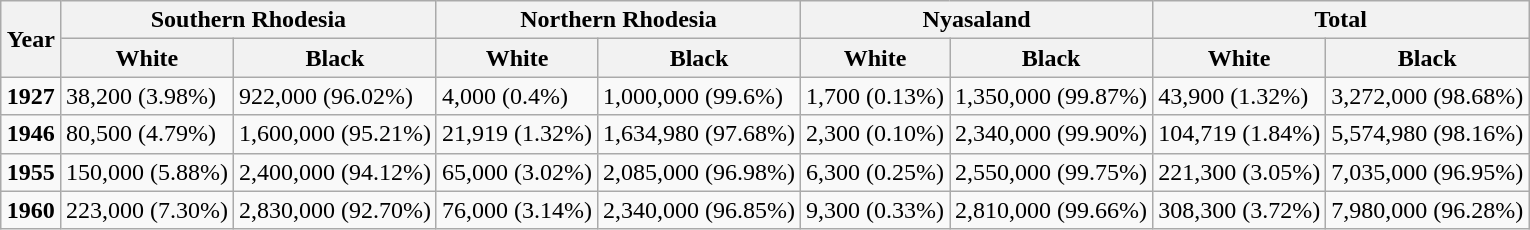<table class="wikitable" style="margin:auto;">
<tr>
<th rowspan=2>Year</th>
<th colspan=2>Southern Rhodesia</th>
<th colspan=2>Northern Rhodesia</th>
<th colspan=2>Nyasaland</th>
<th colspan=2>Total</th>
</tr>
<tr>
<th>White</th>
<th>Black</th>
<th>White</th>
<th>Black</th>
<th>White</th>
<th>Black</th>
<th>White</th>
<th>Black</th>
</tr>
<tr>
<td><strong>1927</strong></td>
<td>38,200 (3.98%)</td>
<td>922,000 (96.02%)</td>
<td>4,000 (0.4%)</td>
<td>1,000,000 (99.6%)</td>
<td>1,700 (0.13%)</td>
<td>1,350,000 (99.87%)</td>
<td>43,900 (1.32%)</td>
<td>3,272,000 (98.68%)</td>
</tr>
<tr>
<td><strong>1946</strong></td>
<td>80,500 (4.79%)</td>
<td>1,600,000 (95.21%)</td>
<td>21,919 (1.32%)</td>
<td>1,634,980 (97.68%)</td>
<td>2,300 (0.10%)</td>
<td>2,340,000 (99.90%)</td>
<td>104,719 (1.84%)</td>
<td>5,574,980 (98.16%)</td>
</tr>
<tr>
<td><strong>1955</strong></td>
<td>150,000 (5.88%)</td>
<td>2,400,000 (94.12%)</td>
<td>65,000 (3.02%)</td>
<td>2,085,000 (96.98%)</td>
<td>6,300 (0.25%)</td>
<td>2,550,000 (99.75%)</td>
<td>221,300 (3.05%)</td>
<td>7,035,000 (96.95%)</td>
</tr>
<tr>
<td><strong>1960</strong></td>
<td>223,000 (7.30%)</td>
<td>2,830,000 (92.70%)</td>
<td>76,000 (3.14%)</td>
<td>2,340,000 (96.85%)</td>
<td>9,300 (0.33%)</td>
<td>2,810,000 (99.66%)</td>
<td>308,300 (3.72%)</td>
<td>7,980,000 (96.28%)</td>
</tr>
</table>
